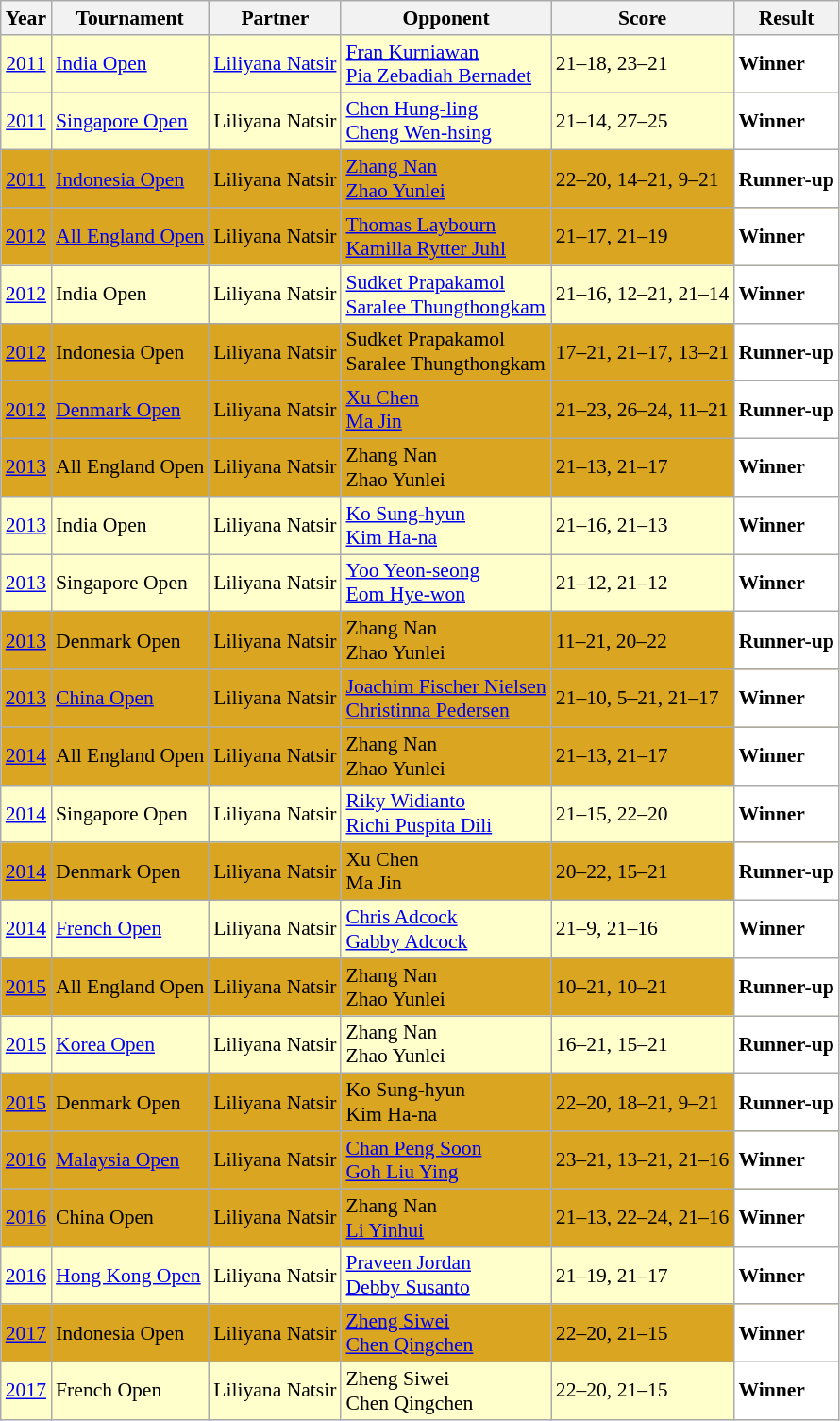<table class="sortable wikitable" style="font-size: 90%">
<tr>
<th>Year</th>
<th>Tournament</th>
<th>Partner</th>
<th>Opponent</th>
<th>Score</th>
<th>Result</th>
</tr>
<tr style="background:#ffffcc">
<td align="center"><a href='#'>2011</a></td>
<td align="left"><a href='#'>India Open</a></td>
<td align="left"> <a href='#'>Liliyana Natsir</a></td>
<td align="left"> <a href='#'>Fran Kurniawan</a> <br>  <a href='#'>Pia Zebadiah Bernadet</a></td>
<td align="left">21–18, 23–21</td>
<td style="text-align:left; background:white"> <strong>Winner</strong></td>
</tr>
<tr style="background:#ffffcc">
<td align="center"><a href='#'>2011</a></td>
<td align="left"><a href='#'>Singapore Open</a></td>
<td align="left"> Liliyana Natsir</td>
<td align="left"> <a href='#'>Chen Hung-ling</a> <br>  <a href='#'>Cheng Wen-hsing</a></td>
<td align="left">21–14, 27–25</td>
<td style="text-align:left; background:white"> <strong>Winner</strong></td>
</tr>
<tr style="background:#DAA520">
<td align="center"><a href='#'>2011</a></td>
<td align="left"><a href='#'>Indonesia Open</a></td>
<td align="left"> Liliyana Natsir</td>
<td align="left"> <a href='#'>Zhang Nan</a> <br>  <a href='#'>Zhao Yunlei</a></td>
<td align="left">22–20, 14–21, 9–21</td>
<td style="text-align:left; background:white"> <strong>Runner-up</strong></td>
</tr>
<tr style="background:#DAA520">
<td align="center"><a href='#'>2012</a></td>
<td align="left"><a href='#'>All England Open</a></td>
<td align="left"> Liliyana Natsir</td>
<td align="left"> <a href='#'>Thomas Laybourn</a> <br>  <a href='#'>Kamilla Rytter Juhl</a></td>
<td align="left">21–17, 21–19</td>
<td style="text-align:left; background:white"> <strong>Winner</strong></td>
</tr>
<tr style="background:#ffffcc">
<td align="center"><a href='#'>2012</a></td>
<td align="left">India Open</td>
<td align="left"> Liliyana Natsir</td>
<td align="left"> <a href='#'>Sudket Prapakamol</a> <br>  <a href='#'>Saralee Thungthongkam</a></td>
<td align="left">21–16, 12–21, 21–14</td>
<td style="text-align:left; background:white"> <strong>Winner</strong></td>
</tr>
<tr style="background:#DAA520">
<td align="center"><a href='#'>2012</a></td>
<td align="left">Indonesia Open</td>
<td align="left"> Liliyana Natsir</td>
<td align="left"> Sudket Prapakamol <br>  Saralee Thungthongkam</td>
<td align="left">17–21, 21–17, 13–21</td>
<td style="text-align:left; background:white"> <strong>Runner-up</strong></td>
</tr>
<tr style="background:#DAA520">
<td align="center"><a href='#'>2012</a></td>
<td align="left"><a href='#'>Denmark Open</a></td>
<td align="left"> Liliyana Natsir</td>
<td align="left"> <a href='#'>Xu Chen</a> <br>  <a href='#'>Ma Jin</a></td>
<td align="left">21–23, 26–24, 11–21</td>
<td style="text-align:left; background:white"> <strong>Runner-up</strong></td>
</tr>
<tr style="background:#DAA520">
<td align="center"><a href='#'>2013</a></td>
<td align="left">All England Open</td>
<td align="left"> Liliyana Natsir</td>
<td align="left"> Zhang Nan <br>  Zhao Yunlei</td>
<td align="left">21–13, 21–17</td>
<td style="text-align:left; background:white"> <strong>Winner</strong></td>
</tr>
<tr style="background:#ffffcc">
<td align="center"><a href='#'>2013</a></td>
<td align="left">India Open</td>
<td align="left"> Liliyana Natsir</td>
<td align="left"> <a href='#'>Ko Sung-hyun</a> <br>  <a href='#'>Kim Ha-na</a></td>
<td align="left">21–16, 21–13</td>
<td style="text-align:left; background:white"> <strong>Winner</strong></td>
</tr>
<tr style="background:#ffffcc">
<td align="center"><a href='#'>2013</a></td>
<td align="left">Singapore Open</td>
<td align="left"> Liliyana Natsir</td>
<td align="left"> <a href='#'>Yoo Yeon-seong</a> <br>  <a href='#'>Eom Hye-won</a></td>
<td align="left">21–12, 21–12</td>
<td style="text-align:left; background:white"> <strong>Winner</strong></td>
</tr>
<tr style="background:#DAA520">
<td align="center"><a href='#'>2013</a></td>
<td align="left">Denmark Open</td>
<td align="left"> Liliyana Natsir</td>
<td align="left"> Zhang Nan <br>  Zhao Yunlei</td>
<td align="left">11–21, 20–22</td>
<td style="text-align:left; background:white"> <strong>Runner-up</strong></td>
</tr>
<tr style="background:#DAA520">
<td align="center"><a href='#'>2013</a></td>
<td align="left"><a href='#'>China Open</a></td>
<td align="left"> Liliyana Natsir</td>
<td align="left"> <a href='#'>Joachim Fischer Nielsen</a> <br>  <a href='#'>Christinna Pedersen</a></td>
<td align="left">21–10, 5–21, 21–17</td>
<td style="text-align:left; background:white"> <strong>Winner</strong></td>
</tr>
<tr style="background:#DAA520">
<td align="center"><a href='#'>2014</a></td>
<td align="left">All England Open</td>
<td align="left"> Liliyana Natsir</td>
<td align="left"> Zhang Nan <br>  Zhao Yunlei</td>
<td align="left">21–13, 21–17</td>
<td style="text-align:left; background:white"> <strong>Winner</strong></td>
</tr>
<tr style="background:#ffffcc">
<td align="center"><a href='#'>2014</a></td>
<td align="left">Singapore Open</td>
<td align="left"> Liliyana Natsir</td>
<td align="left"> <a href='#'>Riky Widianto</a> <br>  <a href='#'>Richi Puspita Dili</a></td>
<td align="left">21–15, 22–20</td>
<td style="text-align:left; background:white"> <strong>Winner</strong></td>
</tr>
<tr style="background:#DAA520">
<td align="center"><a href='#'>2014</a></td>
<td align="left">Denmark Open</td>
<td align="left"> Liliyana Natsir</td>
<td align="left"> Xu Chen <br>  Ma Jin</td>
<td align="left">20–22, 15–21</td>
<td style="text-align:left; background:white"> <strong>Runner-up</strong></td>
</tr>
<tr style="background:#ffffcc">
<td align="center"><a href='#'>2014</a></td>
<td align="left"><a href='#'>French Open</a></td>
<td align="left"> Liliyana Natsir</td>
<td align="left"> <a href='#'>Chris Adcock</a> <br>  <a href='#'>Gabby Adcock</a></td>
<td align="left">21–9, 21–16</td>
<td style="text-align:left; background:white"> <strong>Winner</strong></td>
</tr>
<tr style="background:#DAA520">
<td align="center"><a href='#'>2015</a></td>
<td align="left">All England Open</td>
<td align="left"> Liliyana Natsir</td>
<td align="left"> Zhang Nan <br>  Zhao Yunlei</td>
<td align="left">10–21, 10–21</td>
<td style="text-align:left; background:white"> <strong>Runner-up</strong></td>
</tr>
<tr style="background:#FFFFCC">
<td align="center"><a href='#'>2015</a></td>
<td align="left"><a href='#'>Korea Open</a></td>
<td align="left"> Liliyana Natsir</td>
<td align="left"> Zhang Nan <br>  Zhao Yunlei</td>
<td align="left">16–21, 15–21</td>
<td style="text-align:left; background:white"> <strong>Runner-up</strong></td>
</tr>
<tr style="background:#DAA520">
<td align="center"><a href='#'>2015</a></td>
<td align="left">Denmark Open</td>
<td align="left"> Liliyana Natsir</td>
<td align="left"> Ko Sung-hyun <br>  Kim Ha-na</td>
<td align="left">22–20, 18–21, 9–21</td>
<td style="text-align:left; background:white"> <strong>Runner-up</strong></td>
</tr>
<tr style="background:#DAA520">
<td align="center"><a href='#'>2016</a></td>
<td align="left"><a href='#'>Malaysia Open</a></td>
<td align="left"> Liliyana Natsir</td>
<td align="left"> <a href='#'>Chan Peng Soon</a> <br>  <a href='#'>Goh Liu Ying</a></td>
<td align="left">23–21, 13–21, 21–16</td>
<td style="text-align:left; background:white"> <strong>Winner</strong></td>
</tr>
<tr style="background:#DAA520">
<td align="center"><a href='#'>2016</a></td>
<td align="left">China Open</td>
<td align="left"> Liliyana Natsir</td>
<td align="left"> Zhang Nan <br>  <a href='#'>Li Yinhui</a></td>
<td align="left">21–13, 22–24, 21–16</td>
<td style="text-align:left; background:white"> <strong>Winner</strong></td>
</tr>
<tr style="background:#FFFFCC">
<td align="center"><a href='#'>2016</a></td>
<td align="left"><a href='#'>Hong Kong Open</a></td>
<td align="left"> Liliyana Natsir</td>
<td align="left"> <a href='#'>Praveen Jordan</a> <br>  <a href='#'>Debby Susanto</a></td>
<td align="left">21–19, 21–17</td>
<td style="text-align:left; background:white"> <strong>Winner</strong></td>
</tr>
<tr style="background:#DAA520">
<td align="center"><a href='#'>2017</a></td>
<td align="left">Indonesia Open</td>
<td align="left"> Liliyana Natsir</td>
<td align="left"> <a href='#'>Zheng Siwei</a> <br>  <a href='#'>Chen Qingchen</a></td>
<td align="left">22–20, 21–15</td>
<td style="text-align:left; background:white"> <strong>Winner</strong></td>
</tr>
<tr style="background:#ffffcc">
<td align="center"><a href='#'>2017</a></td>
<td align="left">French Open</td>
<td align="left"> Liliyana Natsir</td>
<td align="left"> Zheng Siwei <br>  Chen Qingchen</td>
<td align="left">22–20, 21–15</td>
<td style="text-align:left; background:white"> <strong>Winner</strong></td>
</tr>
</table>
